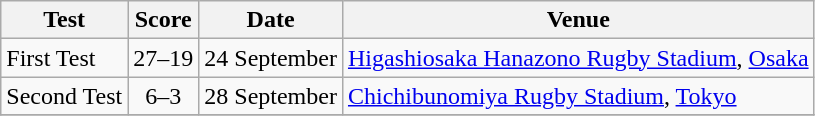<table class="wikitable">
<tr>
<th>Test</th>
<th>Score</th>
<th>Date</th>
<th>Venue</th>
</tr>
<tr>
<td>First Test</td>
<td align=center>27–19</td>
<td>24 September</td>
<td><a href='#'>Higashiosaka Hanazono Rugby Stadium</a>, <a href='#'>Osaka</a></td>
</tr>
<tr>
<td>Second Test</td>
<td align=center>6–3</td>
<td>28 September</td>
<td><a href='#'>Chichibunomiya Rugby Stadium</a>, <a href='#'>Tokyo</a></td>
</tr>
<tr>
</tr>
</table>
